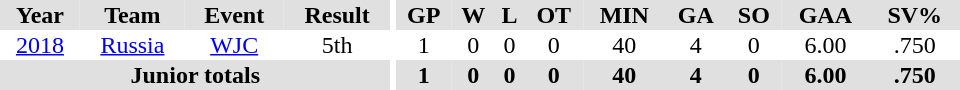<table border="0" cellpadding="1" cellspacing="0" ID="Table3" style="text-align:center; width:40em;">
<tr bgcolor="#e0e0e0">
<th>Year</th>
<th>Team</th>
<th>Event</th>
<th>Result</th>
<th rowspan="99" bgcolor="#ffffff"></th>
<th>GP</th>
<th>W</th>
<th>L</th>
<th>OT</th>
<th>MIN</th>
<th>GA</th>
<th>SO</th>
<th>GAA</th>
<th>SV%</th>
</tr>
<tr>
<td><a href='#'>2018</a></td>
<td><a href='#'>Russia</a></td>
<td><a href='#'>WJC</a></td>
<td>5th</td>
<td>1</td>
<td>0</td>
<td>0</td>
<td>0</td>
<td>40</td>
<td>4</td>
<td>0</td>
<td>6.00</td>
<td>.750</td>
</tr>
<tr bgcolor="#e0e0e0">
<th colspan="4">Junior totals</th>
<th>1</th>
<th>0</th>
<th>0</th>
<th>0</th>
<th>40</th>
<th>4</th>
<th>0</th>
<th>6.00</th>
<th>.750</th>
</tr>
</table>
